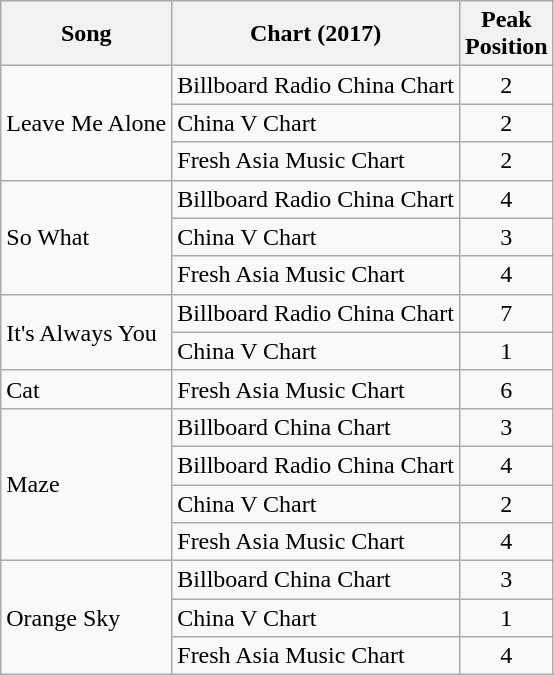<table class="wikitable plainrowheaders sortable">
<tr>
<th scope="col">Song</th>
<th scope="col">Chart (2017)</th>
<th scope="col">Peak<br> Position</th>
</tr>
<tr>
<td rowspan="3">Leave Me Alone</td>
<td>Billboard Radio China Chart</td>
<td style="text-align:center;">2</td>
</tr>
<tr>
<td>China V Chart</td>
<td style="text-align:center;">2</td>
</tr>
<tr>
<td>Fresh Asia Music Chart</td>
<td style="text-align:center;">2</td>
</tr>
<tr>
<td rowspan="3">So What</td>
<td>Billboard Radio China Chart</td>
<td style="text-align:center;">4</td>
</tr>
<tr>
<td>China V Chart</td>
<td style="text-align:center;">3</td>
</tr>
<tr>
<td>Fresh Asia Music Chart</td>
<td style="text-align:center;">4</td>
</tr>
<tr>
<td rowspan="2">It's Always You</td>
<td>Billboard Radio China Chart</td>
<td style="text-align:center;">7</td>
</tr>
<tr>
<td>China V Chart</td>
<td style="text-align:center;">1</td>
</tr>
<tr>
<td>Cat</td>
<td>Fresh Asia Music Chart</td>
<td style="text-align:center;">6</td>
</tr>
<tr>
<td rowspan="4">Maze</td>
<td>Billboard China Chart</td>
<td style="text-align:center;">3</td>
</tr>
<tr>
<td>Billboard Radio China Chart</td>
<td style="text-align:center;">4</td>
</tr>
<tr>
<td>China V Chart</td>
<td style="text-align:center;">2</td>
</tr>
<tr>
<td>Fresh Asia Music Chart</td>
<td style="text-align:center;">4</td>
</tr>
<tr>
<td rowspan="3">Orange Sky</td>
<td>Billboard China Chart</td>
<td style="text-align:center;">3</td>
</tr>
<tr>
<td>China V Chart</td>
<td style="text-align:center;">1</td>
</tr>
<tr>
<td>Fresh Asia Music Chart</td>
<td style="text-align:center;">4</td>
</tr>
</table>
